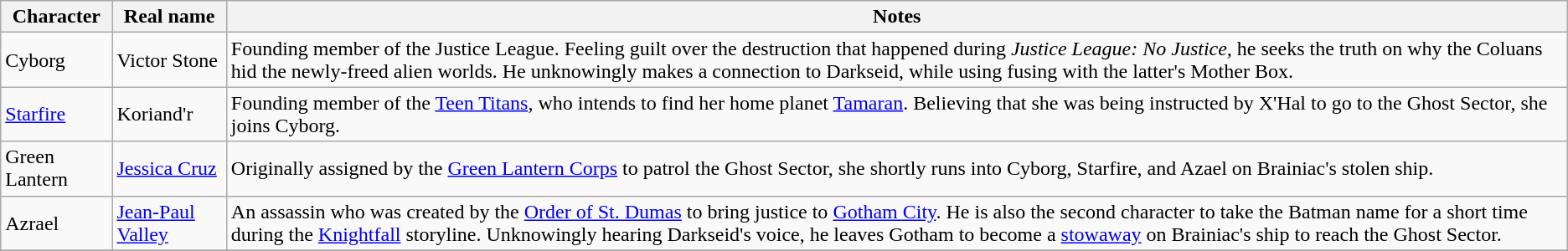<table class="wikitable">
<tr>
<th scope="col">Character</th>
<th scope="col">Real name</th>
<th scope="col">Notes</th>
</tr>
<tr>
<td>Cyborg</td>
<td>Victor Stone</td>
<td>Founding member of the Justice League. Feeling guilt over the destruction that happened during <em>Justice League: No Justice,</em> he seeks the truth on why the Coluans hid the newly-freed alien worlds. He unknowingly makes a connection to Darkseid, while using fusing with the latter's Mother Box.</td>
</tr>
<tr>
<td><a href='#'>Starfire</a></td>
<td>Koriand'r</td>
<td>Founding member of the <a href='#'>Teen Titans</a>, who intends to find her home planet <a href='#'>Tamaran</a>. Believing that she was being instructed by X'Hal to go to the Ghost Sector, she joins Cyborg.</td>
</tr>
<tr>
<td>Green Lantern</td>
<td><a href='#'>Jessica Cruz</a></td>
<td>Originally assigned by the <a href='#'>Green Lantern Corps</a> to patrol the Ghost Sector, she shortly runs into Cyborg, Starfire, and Azael on Brainiac's stolen ship.</td>
</tr>
<tr>
<td>Azrael</td>
<td><a href='#'>Jean-Paul Valley</a></td>
<td>An assassin who was created by the <a href='#'>Order of St. Dumas</a> to bring justice to <a href='#'>Gotham City</a>. He is also the second character to take the Batman name for a short time during the <a href='#'>Knightfall</a> storyline. Unknowingly hearing Darkseid's voice, he leaves Gotham to become a <a href='#'>stowaway</a> on Brainiac's ship to reach the Ghost Sector.</td>
</tr>
<tr>
</tr>
</table>
